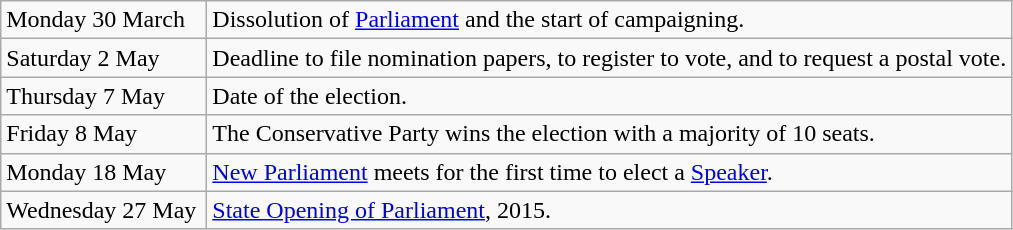<table class="wikitable">
<tr>
<td style="width:130px;">Monday 30 March</td>
<td>Dissolution of <a href='#'>Parliament</a> and the start of campaigning.</td>
</tr>
<tr>
<td>Saturday 2 May</td>
<td>Deadline to file nomination papers, to register to vote, and to request a postal vote.</td>
</tr>
<tr>
<td>Thursday 7 May</td>
<td>Date of the election.</td>
</tr>
<tr>
<td>Friday 8 May</td>
<td>The Conservative Party wins the election with a majority of 10 seats.</td>
</tr>
<tr>
<td>Monday 18 May</td>
<td><a href='#'>New Parliament</a> meets for the first time to elect a <a href='#'>Speaker</a>.</td>
</tr>
<tr>
<td>Wednesday 27 May</td>
<td><a href='#'>State Opening of Parliament</a>, 2015.</td>
</tr>
</table>
